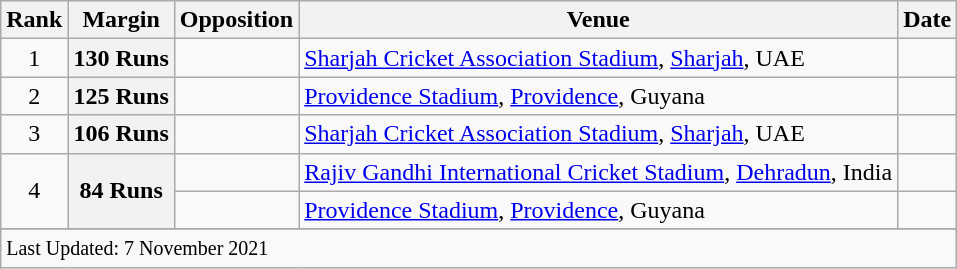<table class="wikitable plainrowheaders sortable">
<tr>
<th scope=col>Rank</th>
<th scope=col>Margin</th>
<th scope=col>Opposition</th>
<th scope=col>Venue</th>
<th scope=col>Date</th>
</tr>
<tr>
<td align=center>1</td>
<th scope=row style=text-align:center;>130 Runs</th>
<td></td>
<td><a href='#'>Sharjah Cricket Association Stadium</a>, <a href='#'>Sharjah</a>, UAE</td>
<td> </td>
</tr>
<tr>
<td align=center>2</td>
<th scope=row style=text-align:center;>125 Runs</th>
<td></td>
<td><a href='#'>Providence Stadium</a>, <a href='#'>Providence</a>, Guyana</td>
<td> </td>
</tr>
<tr>
<td align=center>3</td>
<th scope=row style=text-align:center;>106 Runs</th>
<td></td>
<td><a href='#'>Sharjah Cricket Association Stadium</a>, <a href='#'>Sharjah</a>, UAE</td>
<td></td>
</tr>
<tr>
<td align=center rowspan=2>4</td>
<th scope=row style=text-align:center; rowspan=2>84 Runs</th>
<td></td>
<td><a href='#'>Rajiv Gandhi International Cricket Stadium</a>, <a href='#'>Dehradun</a>, India</td>
<td></td>
</tr>
<tr>
<td></td>
<td><a href='#'>Providence Stadium</a>, <a href='#'>Providence</a>, Guyana</td>
<td> </td>
</tr>
<tr>
</tr>
<tr class=sortbottom>
<td colspan=6><small>Last Updated: 7 November 2021</small></td>
</tr>
</table>
